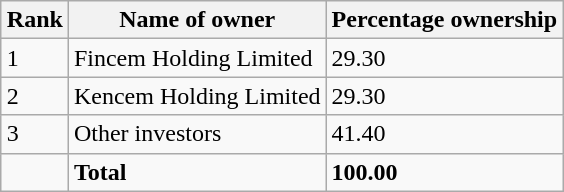<table class="wikitable sortable" style="margin: 0.5em auto">
<tr>
<th>Rank</th>
<th>Name of owner</th>
<th>Percentage ownership</th>
</tr>
<tr>
<td>1</td>
<td>Fincem Holding Limited</td>
<td>29.30</td>
</tr>
<tr>
<td>2</td>
<td>Kencem Holding Limited</td>
<td>29.30</td>
</tr>
<tr>
<td>3</td>
<td>Other investors</td>
<td>41.40</td>
</tr>
<tr>
<td></td>
<td><strong>Total</strong></td>
<td><strong>100.00</strong></td>
</tr>
</table>
